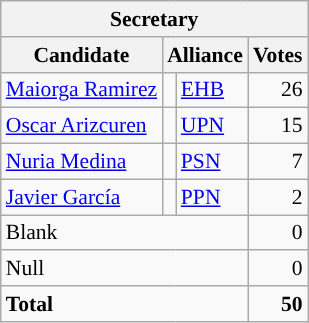<table class="wikitable" style="font-size:90%; text-align:right;">
<tr>
<th colspan="4">Secretary</th>
</tr>
<tr>
<th>Candidate</th>
<th colspan="2">Alliance</th>
<th>Votes</th>
</tr>
<tr>
<td align=left><a href='#'>Maiorga Ramirez</a></td>
<td style="background:"></td>
<td align=left><a href='#'>EHB</a></td>
<td>26</td>
</tr>
<tr>
<td align=left><a href='#'>Oscar Arizcuren</a></td>
<td style="background:"></td>
<td align=left><a href='#'>UPN</a></td>
<td>15</td>
</tr>
<tr>
<td align=left><a href='#'>Nuria Medina</a></td>
<td style="background:"></td>
<td align=left><a href='#'>PSN</a></td>
<td>7</td>
</tr>
<tr>
<td align=left><a href='#'>Javier García</a></td>
<td style="background:"></td>
<td align=left><a href='#'>PPN</a></td>
<td>2</td>
</tr>
<tr>
<td align=left colspan="3">Blank</td>
<td>0</td>
</tr>
<tr>
<td align=left colspan="3">Null</td>
<td>0</td>
</tr>
<tr style="font-weight:bold">
<td align=left colspan="3">Total</td>
<td>50</td>
</tr>
</table>
